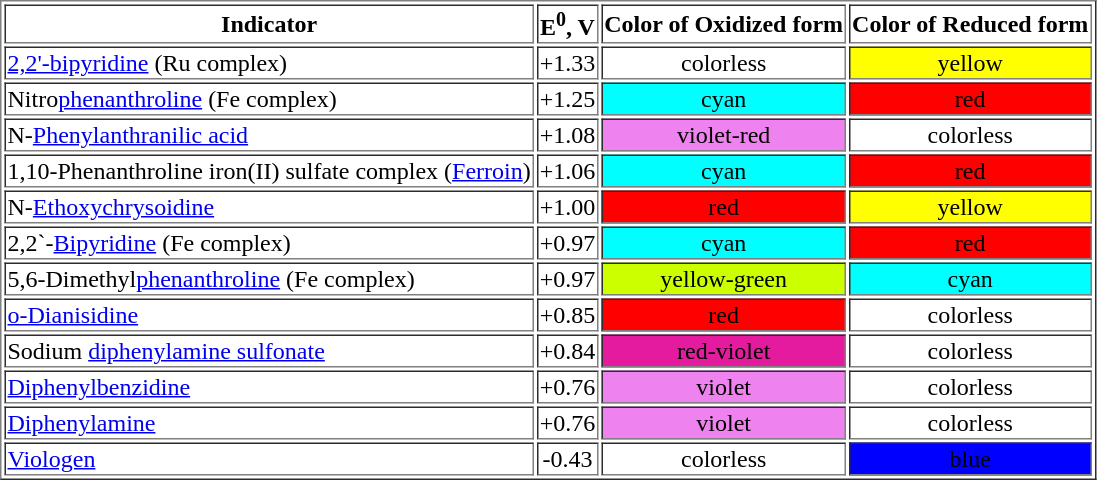<table border="1">
<tr>
<th>Indicator</th>
<th>E<sup>0</sup>, V</th>
<th>Color of Oxidized form</th>
<th>Color of Reduced form</th>
</tr>
<tr>
<td><a href='#'>2,2'-bipyridine</a> (Ru complex)</td>
<td align=center>+1.33</td>
<td align=center bgcolor=white>colorless</td>
<td align=center bgcolor=yellow>yellow</td>
</tr>
<tr>
<td>Nitro<a href='#'>phenanthroline</a> (Fe complex)</td>
<td align=center>+1.25</td>
<td align=center bgcolor=cyan>cyan</td>
<td align=center bgcolor=red>red</td>
</tr>
<tr>
<td>N-<a href='#'>Phenylanthranilic acid</a></td>
<td align=center>+1.08</td>
<td align=center bgcolor=violet>violet-red</td>
<td align=center bgcolor=white>colorless</td>
</tr>
<tr>
<td>1,10-Phenanthroline iron(II) sulfate complex (<a href='#'>Ferroin</a>)</td>
<td align=center>+1.06</td>
<td align=center bgcolor=cyan>cyan</td>
<td align=center bgcolor=red>red</td>
</tr>
<tr>
<td>N-<a href='#'>Ethoxychrysoidine</a></td>
<td align=center>+1.00</td>
<td align=center bgcolor=red>red</td>
<td align=center bgcolor=yellow>yellow</td>
</tr>
<tr>
<td>2,2`-<a href='#'>Bipyridine</a> (Fe complex)</td>
<td align=center>+0.97</td>
<td align=center bgcolor=cyan>cyan</td>
<td align=center bgcolor=red>red</td>
</tr>
<tr>
<td>5,6-Dimethyl<a href='#'>phenanthroline</a> (Fe complex)</td>
<td>+0.97</td>
<td align=center bgcolor=#CCFF00>yellow-green</td>
<td align=center bgcolor=cyan>cyan</td>
</tr>
<tr>
<td><a href='#'>o-Dianisidine</a></td>
<td align=center>+0.85</td>
<td align=center bgcolor=red>red</td>
<td align=center bgcolor=white>colorless</td>
</tr>
<tr>
<td>Sodium <a href='#'>diphenylamine sulfonate</a></td>
<td align=center>+0.84</td>
<td align=center bgcolor=#E41B9E>red-violet</td>
<td align=center bgcolor=white>colorless</td>
</tr>
<tr>
<td><a href='#'>Diphenylbenzidine</a></td>
<td>+0.76</td>
<td align=center bgcolor=violet>violet</td>
<td align=center bgcolor=white>colorless</td>
</tr>
<tr>
<td><a href='#'>Diphenylamine</a></td>
<td align=center>+0.76</td>
<td align=center bgcolor=violet>violet</td>
<td align=center bgcolor=white>colorless</td>
</tr>
<tr>
<td><a href='#'>Viologen</a></td>
<td align=center>-0.43</td>
<td align=center bgcolor=white>colorless</td>
<td align=center bgcolor=blue>blue</td>
</tr>
</table>
